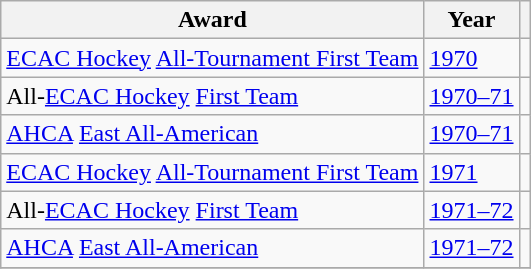<table class="wikitable">
<tr>
<th>Award</th>
<th>Year</th>
<th></th>
</tr>
<tr>
<td><a href='#'>ECAC Hockey</a> <a href='#'>All-Tournament First Team</a></td>
<td><a href='#'>1970</a></td>
<td></td>
</tr>
<tr>
<td>All-<a href='#'>ECAC Hockey</a> <a href='#'>First Team</a></td>
<td><a href='#'>1970–71</a></td>
<td></td>
</tr>
<tr>
<td><a href='#'>AHCA</a> <a href='#'>East All-American</a></td>
<td><a href='#'>1970–71</a></td>
<td></td>
</tr>
<tr>
<td><a href='#'>ECAC Hockey</a> <a href='#'>All-Tournament First Team</a></td>
<td><a href='#'>1971</a></td>
<td></td>
</tr>
<tr>
<td>All-<a href='#'>ECAC Hockey</a> <a href='#'>First Team</a></td>
<td><a href='#'>1971–72</a></td>
<td></td>
</tr>
<tr>
<td><a href='#'>AHCA</a> <a href='#'>East All-American</a></td>
<td><a href='#'>1971–72</a></td>
<td></td>
</tr>
<tr>
</tr>
</table>
